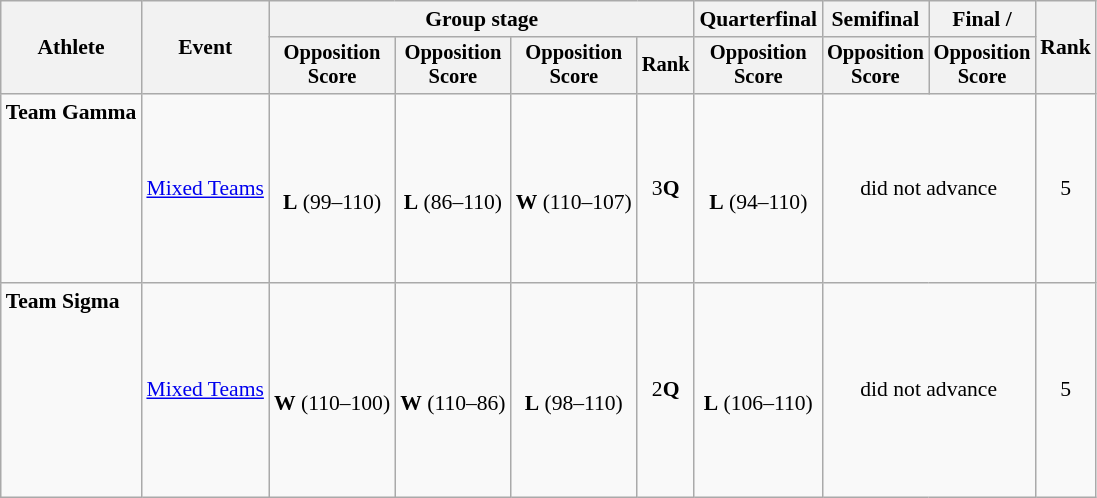<table class="wikitable" style="font-size:90%">
<tr>
<th rowspan=2>Athlete</th>
<th rowspan=2>Event</th>
<th colspan=4>Group stage</th>
<th>Quarterfinal</th>
<th>Semifinal</th>
<th>Final / </th>
<th rowspan=2>Rank</th>
</tr>
<tr style="font-size:95%">
<th>Opposition<br>Score</th>
<th>Opposition<br>Score</th>
<th>Opposition<br>Score</th>
<th>Rank</th>
<th>Opposition<br>Score</th>
<th>Opposition<br>Score</th>
<th>Opposition<br>Score</th>
</tr>
<tr align=center>
<td align=left><strong>Team Gamma</strong> <br><br><br><br><br><br><br></td>
<td align=left><a href='#'>Mixed Teams</a></td>
<td><br><strong>L</strong> (99–110)</td>
<td><br><strong>L</strong> (86–110)</td>
<td><br><strong>W</strong> (110–107)</td>
<td>3<strong>Q</strong></td>
<td><br><strong>L</strong> (94–110)</td>
<td colspan=2>did not advance</td>
<td>5</td>
</tr>
<tr align=center>
<td align=left><strong>Team Sigma</strong> <br><br><br><br><br><br><br><br></td>
<td align=left><a href='#'>Mixed Teams</a></td>
<td><br><strong>W</strong> (110–100)</td>
<td><br><strong>W</strong> (110–86)</td>
<td><br><strong>L</strong> (98–110)</td>
<td>2<strong>Q</strong></td>
<td><br><strong>L</strong> (106–110)</td>
<td colspan=2>did not advance</td>
<td>5</td>
</tr>
</table>
